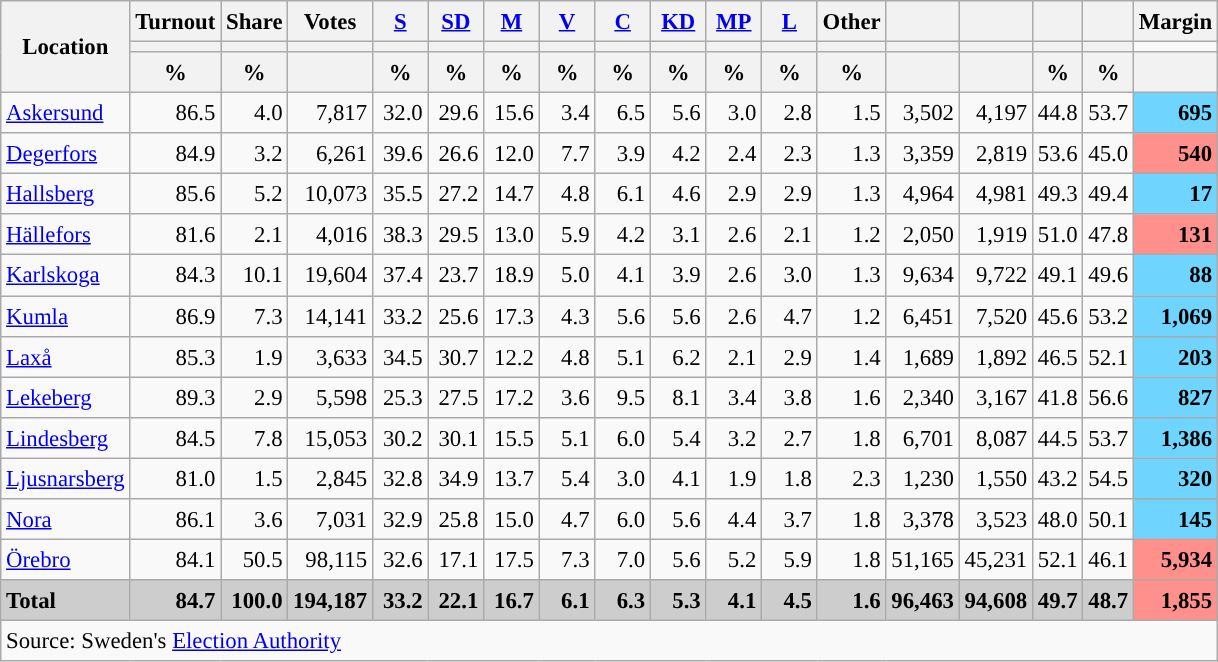<table class="wikitable sortable" style="text-align:right; font-size:95%; line-height:20px;">
<tr>
<th rowspan="3">Location</th>
<th>Turnout</th>
<th>Share</th>
<th>Votes</th>
<th width="30px" class="unsortable"><a href='#'>S</a></th>
<th width="30px" class="unsortable"><a href='#'>SD</a></th>
<th width="30px" class="unsortable"><a href='#'>M</a></th>
<th width="30px" class="unsortable"><a href='#'>V</a></th>
<th width="30px" class="unsortable"><a href='#'>C</a></th>
<th width="30px" class="unsortable"><a href='#'>KD</a></th>
<th width="30px" class="unsortable"><a href='#'>MP</a></th>
<th width="30px" class="unsortable"><a href='#'>L</a></th>
<th width="30px" class="unsortable">Other</th>
<th></th>
<th></th>
<th></th>
<th></th>
<th>Margin</th>
</tr>
<tr>
<th></th>
<th></th>
<th></th>
<th style="background:"></th>
<th style="background:"></th>
<th style="background:"></th>
<th style="background:"></th>
<th style="background:"></th>
<th style="background:"></th>
<th style="background:"></th>
<th style="background:"></th>
<th style="background:"></th>
<th style="background:"></th>
<th style="background:"></th>
<th style="background:"></th>
<th style="background:"></th>
</tr>
<tr>
<th data-sort-type="number">%</th>
<th data-sort-type="number">%</th>
<th></th>
<th data-sort-type="number">%</th>
<th data-sort-type="number">%</th>
<th data-sort-type="number">%</th>
<th data-sort-type="number">%</th>
<th data-sort-type="number">%</th>
<th data-sort-type="number">%</th>
<th data-sort-type="number">%</th>
<th data-sort-type="number">%</th>
<th data-sort-type="number">%</th>
<th></th>
<th></th>
<th data-sort-type="number">%</th>
<th data-sort-type="number">%</th>
<th data-sort-type="number"></th>
</tr>
<tr>
<td align="left"><a href='#'>Askersund</a></td>
<td>86.5</td>
<td>4.0</td>
<td>7,817</td>
<td>32.0</td>
<td>29.6</td>
<td>15.6</td>
<td>3.4</td>
<td>6.5</td>
<td>5.6</td>
<td>3.0</td>
<td>2.8</td>
<td>1.5</td>
<td>3,502</td>
<td>4,197</td>
<td>44.8</td>
<td>53.7</td>
<td bgcolor=#6fd5fe><strong>695</strong></td>
</tr>
<tr>
<td align="left"><a href='#'>Degerfors</a></td>
<td>84.9</td>
<td>3.2</td>
<td>6,261</td>
<td>39.6</td>
<td>26.6</td>
<td>12.0</td>
<td>7.7</td>
<td>3.9</td>
<td>4.2</td>
<td>2.4</td>
<td>2.3</td>
<td>1.3</td>
<td>3,359</td>
<td>2,819</td>
<td>53.6</td>
<td>45.0</td>
<td bgcolor=#ff908c><strong>540</strong></td>
</tr>
<tr>
<td align="left"><a href='#'>Hallsberg</a></td>
<td>85.6</td>
<td>5.2</td>
<td>10,073</td>
<td>35.5</td>
<td>27.2</td>
<td>14.7</td>
<td>4.8</td>
<td>6.1</td>
<td>4.6</td>
<td>2.9</td>
<td>2.9</td>
<td>1.3</td>
<td>4,964</td>
<td>4,981</td>
<td>49.3</td>
<td>49.4</td>
<td bgcolor=#6fd5fe><strong>17</strong></td>
</tr>
<tr>
<td align="left"><a href='#'>Hällefors</a></td>
<td>81.6</td>
<td>2.1</td>
<td>4,016</td>
<td>38.3</td>
<td>29.5</td>
<td>13.0</td>
<td>5.9</td>
<td>4.2</td>
<td>3.1</td>
<td>2.6</td>
<td>2.1</td>
<td>1.2</td>
<td>2,050</td>
<td>1,919</td>
<td>51.0</td>
<td>47.8</td>
<td bgcolor=#ff908c><strong>131</strong></td>
</tr>
<tr>
<td align="left"><a href='#'>Karlskoga</a></td>
<td>84.3</td>
<td>10.1</td>
<td>19,604</td>
<td>37.4</td>
<td>23.7</td>
<td>18.9</td>
<td>5.0</td>
<td>4.1</td>
<td>3.9</td>
<td>2.6</td>
<td>3.0</td>
<td>1.3</td>
<td>9,634</td>
<td>9,722</td>
<td>49.1</td>
<td>49.6</td>
<td bgcolor=#6fd5fe><strong>88</strong></td>
</tr>
<tr>
<td align="left"><a href='#'>Kumla</a></td>
<td>86.9</td>
<td>7.3</td>
<td>14,141</td>
<td>33.2</td>
<td>25.6</td>
<td>17.3</td>
<td>4.3</td>
<td>5.6</td>
<td>5.6</td>
<td>2.6</td>
<td>4.7</td>
<td>1.2</td>
<td>6,451</td>
<td>7,520</td>
<td>45.6</td>
<td>53.2</td>
<td bgcolor=#6fd5fe><strong>1,069</strong></td>
</tr>
<tr>
<td align="left"><a href='#'>Laxå</a></td>
<td>85.3</td>
<td>1.9</td>
<td>3,633</td>
<td>34.5</td>
<td>30.7</td>
<td>12.2</td>
<td>4.8</td>
<td>5.1</td>
<td>6.2</td>
<td>2.1</td>
<td>2.9</td>
<td>1.4</td>
<td>1,689</td>
<td>1,892</td>
<td>46.5</td>
<td>52.1</td>
<td bgcolor=#6fd5fe><strong>203</strong></td>
</tr>
<tr>
<td align="left"><a href='#'>Lekeberg</a></td>
<td>89.3</td>
<td>2.9</td>
<td>5,598</td>
<td>25.3</td>
<td>27.5</td>
<td>17.2</td>
<td>3.6</td>
<td>9.5</td>
<td>8.1</td>
<td>3.4</td>
<td>3.8</td>
<td>1.6</td>
<td>2,340</td>
<td>3,167</td>
<td>41.8</td>
<td>56.6</td>
<td bgcolor=#6fd5fe><strong>827</strong></td>
</tr>
<tr>
<td align="left"><a href='#'>Lindesberg</a></td>
<td>84.5</td>
<td>7.8</td>
<td>15,053</td>
<td>30.2</td>
<td>30.1</td>
<td>15.5</td>
<td>5.1</td>
<td>6.0</td>
<td>5.4</td>
<td>3.2</td>
<td>2.7</td>
<td>1.8</td>
<td>6,701</td>
<td>8,087</td>
<td>44.5</td>
<td>53.7</td>
<td bgcolor=#6fd5fe><strong>1,386</strong></td>
</tr>
<tr>
<td align="left"><a href='#'>Ljusnarsberg</a></td>
<td>81.0</td>
<td>1.5</td>
<td>2,845</td>
<td>32.8</td>
<td>34.9</td>
<td>13.7</td>
<td>5.4</td>
<td>3.0</td>
<td>4.1</td>
<td>1.9</td>
<td>1.8</td>
<td>2.3</td>
<td>1,230</td>
<td>1,550</td>
<td>43.2</td>
<td>54.5</td>
<td bgcolor=#6fd5fe><strong>320</strong></td>
</tr>
<tr>
<td align="left"><a href='#'>Nora</a></td>
<td>86.1</td>
<td>3.6</td>
<td>7,031</td>
<td>32.9</td>
<td>25.8</td>
<td>15.0</td>
<td>4.7</td>
<td>6.0</td>
<td>5.6</td>
<td>4.4</td>
<td>3.7</td>
<td>1.8</td>
<td>3,378</td>
<td>3,523</td>
<td>48.0</td>
<td>50.1</td>
<td bgcolor=#6fd5fe><strong>145</strong></td>
</tr>
<tr>
<td align="left"><a href='#'>Örebro</a></td>
<td>84.1</td>
<td>50.5</td>
<td>98,115</td>
<td>32.6</td>
<td>17.1</td>
<td>17.5</td>
<td>7.3</td>
<td>7.0</td>
<td>5.6</td>
<td>5.2</td>
<td>5.9</td>
<td>1.8</td>
<td>51,165</td>
<td>45,231</td>
<td>52.1</td>
<td>46.1</td>
<td bgcolor=#ff908c><strong>5,934</strong></td>
</tr>
<tr style="background:#CDCDCD;">
<td align="left"><strong>Total</strong></td>
<td><strong>84.7</strong></td>
<td><strong>100.0</strong></td>
<td><strong>194,187</strong></td>
<td><strong>33.2</strong></td>
<td><strong>22.1</strong></td>
<td><strong>16.7</strong></td>
<td><strong>6.1</strong></td>
<td><strong>6.3</strong></td>
<td><strong>5.3</strong></td>
<td><strong>4.1</strong></td>
<td><strong>4.5</strong></td>
<td><strong>1.6</strong></td>
<td><strong>96,463</strong></td>
<td><strong>94,608</strong></td>
<td><strong>49.7</strong></td>
<td><strong>48.7</strong></td>
<td bgcolor=#ff908c><strong>1,855</strong></td>
</tr>
<tr>
<td colspan="18" align="left">Source: Sweden's <a href='#'>Election Authority</a></td>
</tr>
</table>
